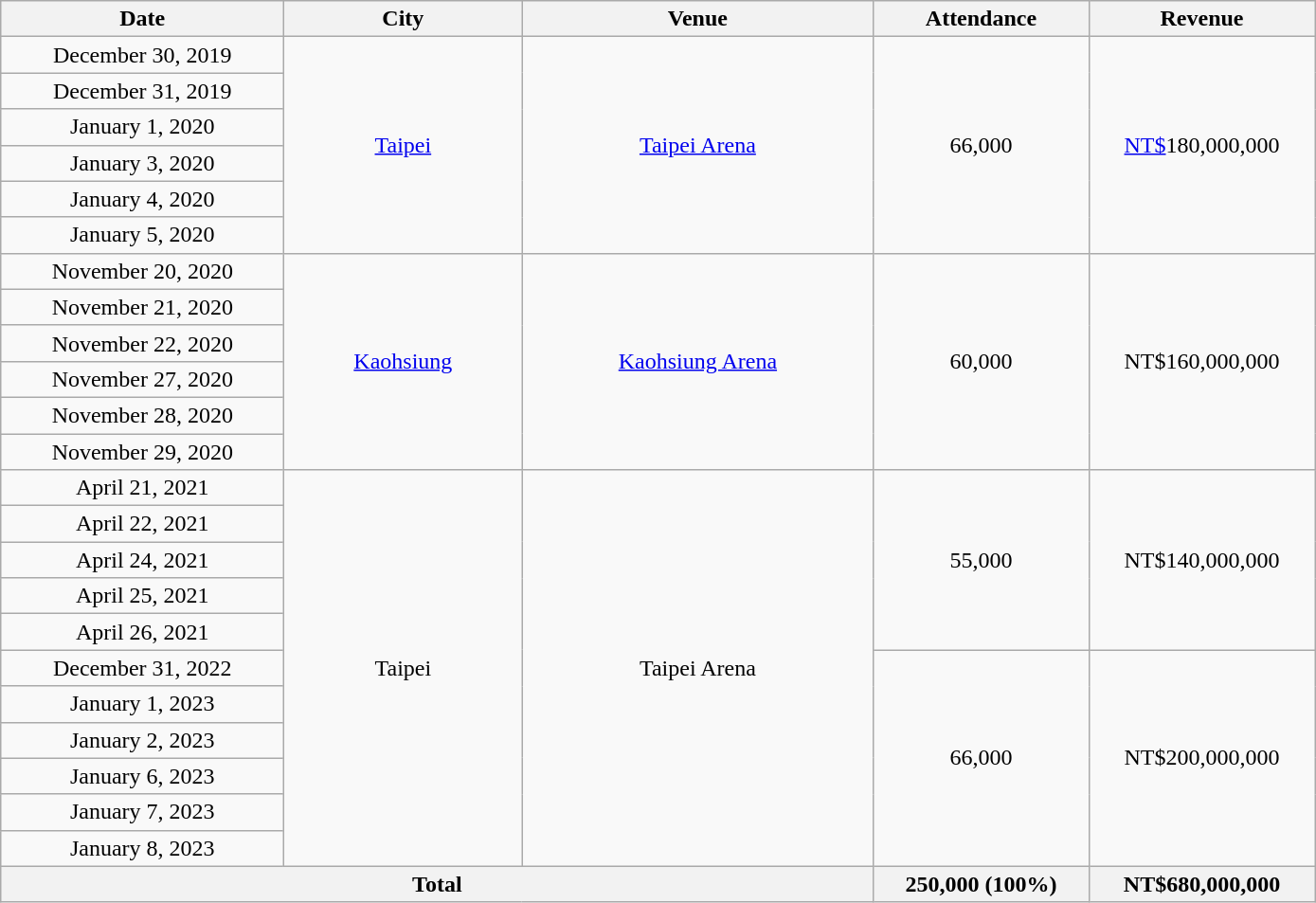<table class="wikitable plainrowheaders" style="text-align:center;">
<tr>
<th scope="col" style="width:12em;">Date</th>
<th scope="col" style="width:10em;">City</th>
<th scope="col" style="width:15em;">Venue</th>
<th scope="col" style="width:9em;">Attendance</th>
<th scope="col" style="width:9.5em;">Revenue</th>
</tr>
<tr>
<td>December 30, 2019</td>
<td rowspan="6"><a href='#'>Taipei</a></td>
<td rowspan="6"><a href='#'>Taipei Arena</a></td>
<td rowspan="6">66,000</td>
<td rowspan="6"><a href='#'>NT$</a>180,000,000</td>
</tr>
<tr>
<td>December 31, 2019</td>
</tr>
<tr>
<td>January 1, 2020</td>
</tr>
<tr>
<td>January 3, 2020</td>
</tr>
<tr>
<td>January 4, 2020</td>
</tr>
<tr>
<td>January 5, 2020</td>
</tr>
<tr>
<td>November 20, 2020</td>
<td rowspan="6"><a href='#'>Kaohsiung</a></td>
<td rowspan="6"><a href='#'>Kaohsiung Arena</a></td>
<td rowspan="6">60,000</td>
<td rowspan="6">NT$160,000,000</td>
</tr>
<tr>
<td>November 21, 2020</td>
</tr>
<tr>
<td>November 22, 2020</td>
</tr>
<tr>
<td>November 27, 2020</td>
</tr>
<tr>
<td>November 28, 2020</td>
</tr>
<tr>
<td>November 29, 2020</td>
</tr>
<tr>
<td>April 21, 2021</td>
<td rowspan="11">Taipei</td>
<td rowspan="11">Taipei Arena</td>
<td rowspan="5">55,000</td>
<td rowspan="5">NT$140,000,000</td>
</tr>
<tr>
<td>April 22, 2021</td>
</tr>
<tr>
<td>April 24, 2021</td>
</tr>
<tr>
<td>April 25, 2021</td>
</tr>
<tr>
<td>April 26, 2021</td>
</tr>
<tr>
<td>December 31, 2022</td>
<td rowspan="6">66,000</td>
<td rowspan="6">NT$200,000,000</td>
</tr>
<tr>
<td>January 1, 2023</td>
</tr>
<tr>
<td>January 2, 2023</td>
</tr>
<tr>
<td>January 6, 2023</td>
</tr>
<tr>
<td>January 7, 2023</td>
</tr>
<tr>
<td>January 8, 2023</td>
</tr>
<tr>
<th colspan="3">Total</th>
<th>250,000 (100%)</th>
<th>NT$680,000,000</th>
</tr>
</table>
